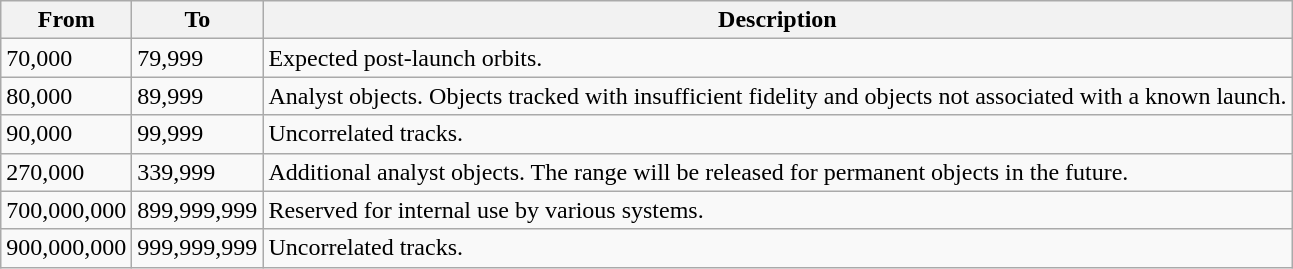<table class="wikitable">
<tr>
<th>From</th>
<th>To</th>
<th>Description</th>
</tr>
<tr>
<td>70,000</td>
<td>79,999</td>
<td>Expected post-launch orbits.</td>
</tr>
<tr>
<td>80,000</td>
<td>89,999</td>
<td>Analyst objects. Objects tracked with insufficient fidelity and objects not associated with a known launch.</td>
</tr>
<tr>
<td>90,000</td>
<td>99,999</td>
<td>Uncorrelated tracks.</td>
</tr>
<tr>
<td>270,000</td>
<td>339,999</td>
<td>Additional analyst objects. The range will be released for permanent objects in the future.</td>
</tr>
<tr>
<td>700,000,000</td>
<td>899,999,999</td>
<td>Reserved for internal use by various systems.</td>
</tr>
<tr>
<td>900,000,000</td>
<td>999,999,999</td>
<td>Uncorrelated tracks.</td>
</tr>
</table>
